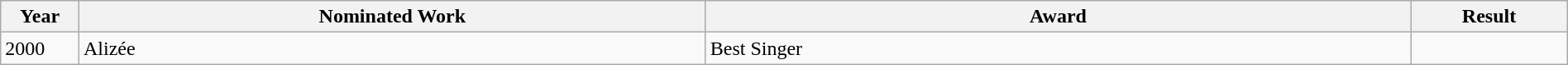<table class="wikitable" width=100%>
<tr>
<th width=5%>Year</th>
<th width=40%>Nominated Work</th>
<th width=45%>Award</th>
<th width=10%>Result</th>
</tr>
<tr>
<td>2000</td>
<td>Alizée</td>
<td>Best Singer</td>
<td></td>
</tr>
</table>
